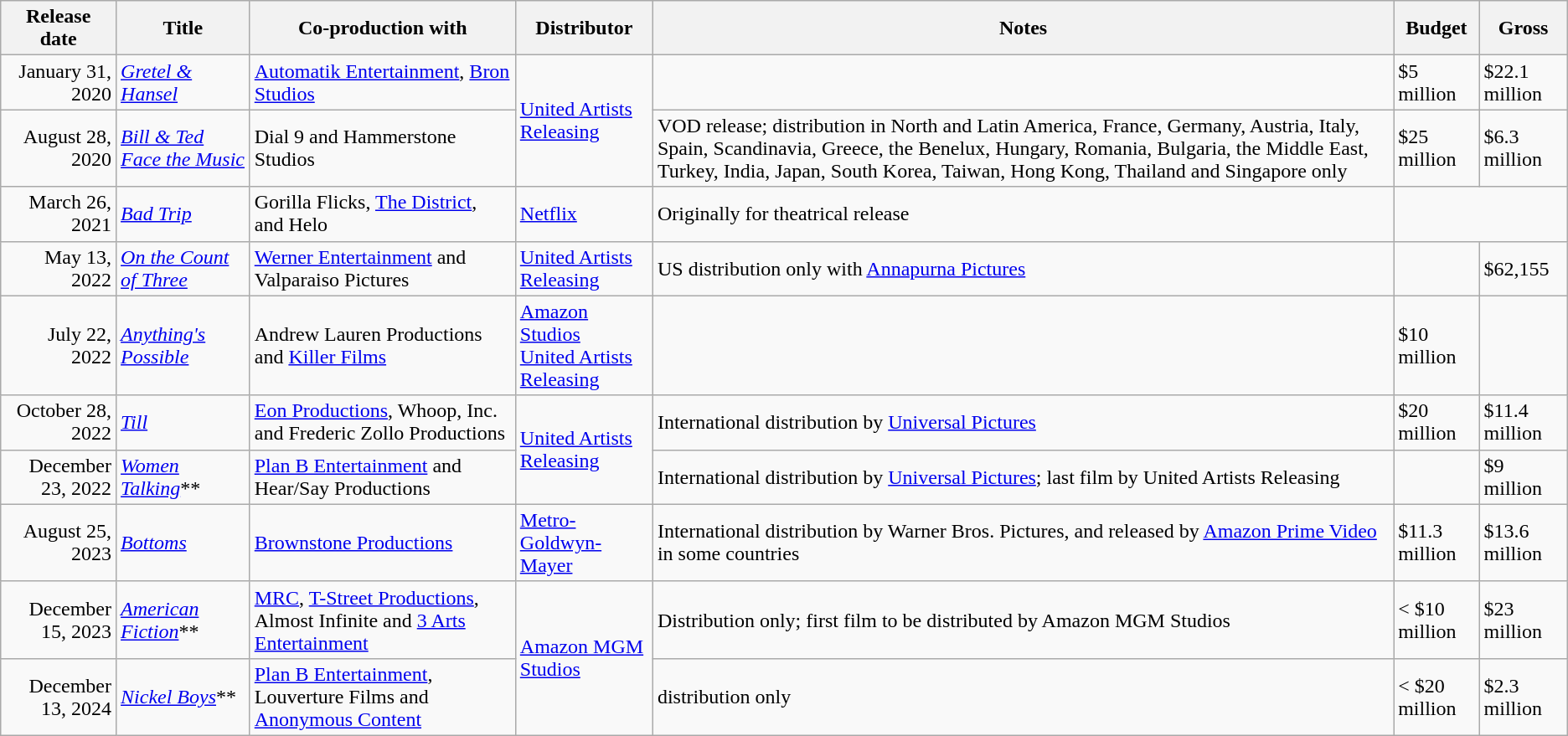<table class="wikitable sortable">
<tr>
<th>Release date</th>
<th>Title</th>
<th>Co-production with</th>
<th>Distributor</th>
<th>Notes</th>
<th>Budget</th>
<th>Gross</th>
</tr>
<tr>
<td style="text-align:right;">January 31, 2020</td>
<td><em><a href='#'>Gretel & Hansel</a></em></td>
<td><a href='#'>Automatik Entertainment</a>, <a href='#'>Bron Studios</a></td>
<td rowspan="2"><a href='#'>United Artists Releasing</a></td>
<td></td>
<td>$5 million</td>
<td>$22.1 million</td>
</tr>
<tr>
<td style="text-align:right;">August 28, 2020</td>
<td><em><a href='#'>Bill & Ted Face the Music</a></em></td>
<td>Dial 9 and Hammerstone Studios</td>
<td>VOD release; distribution in North and Latin America, France, Germany, Austria, Italy, Spain, Scandinavia, Greece, the Benelux, Hungary, Romania, Bulgaria, the Middle East, Turkey, India, Japan, South Korea, Taiwan, Hong Kong, Thailand and Singapore only</td>
<td>$25 million</td>
<td>$6.3 million</td>
</tr>
<tr>
<td style="text-align:right;">March 26, 2021</td>
<td><em><a href='#'>Bad Trip</a></em></td>
<td>Gorilla Flicks, <a href='#'>The District</a>, and Helo</td>
<td><a href='#'>Netflix</a></td>
<td>Originally for theatrical release</td>
<td colspan="2"></td>
</tr>
<tr>
<td style= "text-align:right;">May 13, 2022</td>
<td><em><a href='#'>On the Count of Three</a></em></td>
<td><a href='#'>Werner Entertainment</a> and Valparaiso Pictures</td>
<td><a href='#'>United Artists Releasing</a></td>
<td>US distribution only with <a href='#'>Annapurna Pictures</a></td>
<td></td>
<td>$62,155</td>
</tr>
<tr>
<td style= "text-align:right;">July 22, 2022</td>
<td><em><a href='#'>Anything's Possible</a></em></td>
<td>Andrew Lauren Productions and <a href='#'>Killer Films</a></td>
<td><a href='#'>Amazon Studios</a><br><a href='#'>United Artists Releasing</a></td>
<td></td>
<td>$10 million</td>
<td></td>
</tr>
<tr>
<td style= "text-align:right;">October 28, 2022</td>
<td><em><a href='#'>Till</a></em></td>
<td><a href='#'>Eon Productions</a>, Whoop, Inc. and  Frederic Zollo Productions</td>
<td rowspan="2"><a href='#'>United Artists Releasing</a></td>
<td>International distribution by <a href='#'>Universal Pictures</a></td>
<td>$20 million</td>
<td>$11.4 million</td>
</tr>
<tr>
<td style= "text-align:right;">December 23, 2022</td>
<td><em><a href='#'>Women Talking</a></em>**</td>
<td><a href='#'>Plan B Entertainment</a> and Hear/Say Productions</td>
<td>International distribution by <a href='#'>Universal Pictures</a>; last film by United Artists Releasing</td>
<td></td>
<td>$9 million</td>
</tr>
<tr>
<td style= "text-align:right;">August 25, 2023</td>
<td><em><a href='#'>Bottoms</a></em></td>
<td><a href='#'>Brownstone Productions</a></td>
<td><a href='#'>Metro-Goldwyn-Mayer</a></td>
<td>International distribution by Warner Bros. Pictures, and released by <a href='#'>Amazon Prime Video</a> in some countries</td>
<td>$11.3 million</td>
<td>$13.6 million</td>
</tr>
<tr>
<td style= "text-align:right;">December 15, 2023</td>
<td><em><a href='#'>American Fiction</a></em>**</td>
<td><a href='#'>MRC</a>, <a href='#'>T-Street Productions</a>, Almost Infinite and <a href='#'>3 Arts Entertainment</a></td>
<td rowspan="2"><a href='#'>Amazon MGM Studios</a></td>
<td>Distribution only; first film to be distributed by Amazon MGM Studios</td>
<td>< $10 million</td>
<td>$23 million</td>
</tr>
<tr>
<td style="text-align:right;">December 13, 2024</td>
<td><em><a href='#'>Nickel Boys</a></em>**</td>
<td><a href='#'>Plan B Entertainment</a>, Louverture Films and <a href='#'>Anonymous Content</a></td>
<td>distribution only</td>
<td>< $20 million</td>
<td>$2.3 million</td>
</tr>
</table>
